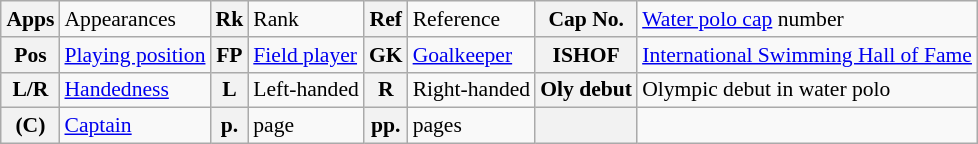<table class="wikitable" style="text-align: left; font-size: 90%; margin-left: 1em;">
<tr>
<th>Apps</th>
<td>Appearances</td>
<th>Rk</th>
<td>Rank</td>
<th>Ref</th>
<td>Reference</td>
<th>Cap No.</th>
<td><a href='#'>Water polo cap</a> number</td>
</tr>
<tr>
<th>Pos</th>
<td><a href='#'>Playing position</a></td>
<th>FP</th>
<td><a href='#'>Field player</a></td>
<th>GK</th>
<td><a href='#'>Goalkeeper</a></td>
<th>ISHOF</th>
<td><a href='#'>International Swimming Hall of Fame</a></td>
</tr>
<tr>
<th>L/R</th>
<td><a href='#'>Handedness</a></td>
<th>L</th>
<td>Left-handed</td>
<th>R</th>
<td>Right-handed</td>
<th>Oly debut</th>
<td>Olympic debut in water polo</td>
</tr>
<tr>
<th>(C)</th>
<td><a href='#'>Captain</a></td>
<th>p.</th>
<td>page</td>
<th>pp.</th>
<td>pages</td>
<th></th>
<td></td>
</tr>
</table>
